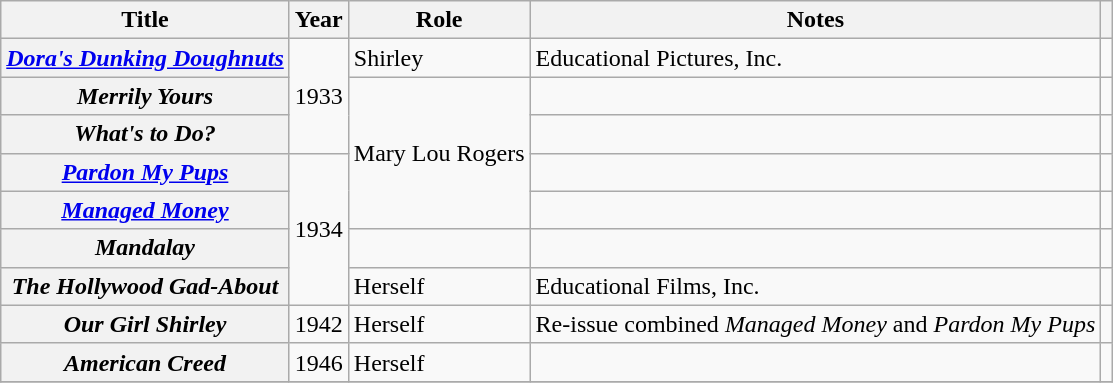<table class="wikitable sortable plainrowheaders">
<tr>
<th scope="col">Title</th>
<th scope="col">Year</th>
<th scope="col" class="unsortable">Role</th>
<th scope="col" class="unsortable">Notes</th>
<th scope="col" class="unsortable"></th>
</tr>
<tr>
<th scope="row"><em><a href='#'>Dora's Dunking Doughnuts</a></em></th>
<td rowspan=3>1933</td>
<td>Shirley</td>
<td>Educational Pictures, Inc.</td>
<td align="center"></td>
</tr>
<tr>
<th scope="row"><em>Merrily Yours</em></th>
<td rowspan=4>Mary Lou Rogers</td>
<td></td>
<td align="center"></td>
</tr>
<tr>
<th scope="row"><em>What's to Do?</em></th>
<td></td>
<td align="center"></td>
</tr>
<tr>
<th scope="row"><em><a href='#'>Pardon My Pups</a></em></th>
<td rowspan=4>1934</td>
<td></td>
<td align="center"></td>
</tr>
<tr>
<th scope="row"><em><a href='#'>Managed Money</a></em></th>
<td></td>
<td align="center"></td>
</tr>
<tr>
<th scope="row"><em>Mandalay</em></th>
<td></td>
<td></td>
<td align="center"></td>
</tr>
<tr>
<th scope="row"><em>The Hollywood Gad-About</em></th>
<td>Herself</td>
<td>Educational Films, Inc.</td>
<td align="center"></td>
</tr>
<tr>
<th scope="row"><em>Our Girl Shirley</em></th>
<td>1942</td>
<td>Herself</td>
<td>Re-issue combined <em>Managed Money</em> and <em>Pardon My Pups</em></td>
<td align="center"></td>
</tr>
<tr>
<th scope="row"><em>American Creed</em></th>
<td>1946</td>
<td>Herself</td>
<td></td>
<td align="center"></td>
</tr>
<tr>
</tr>
</table>
